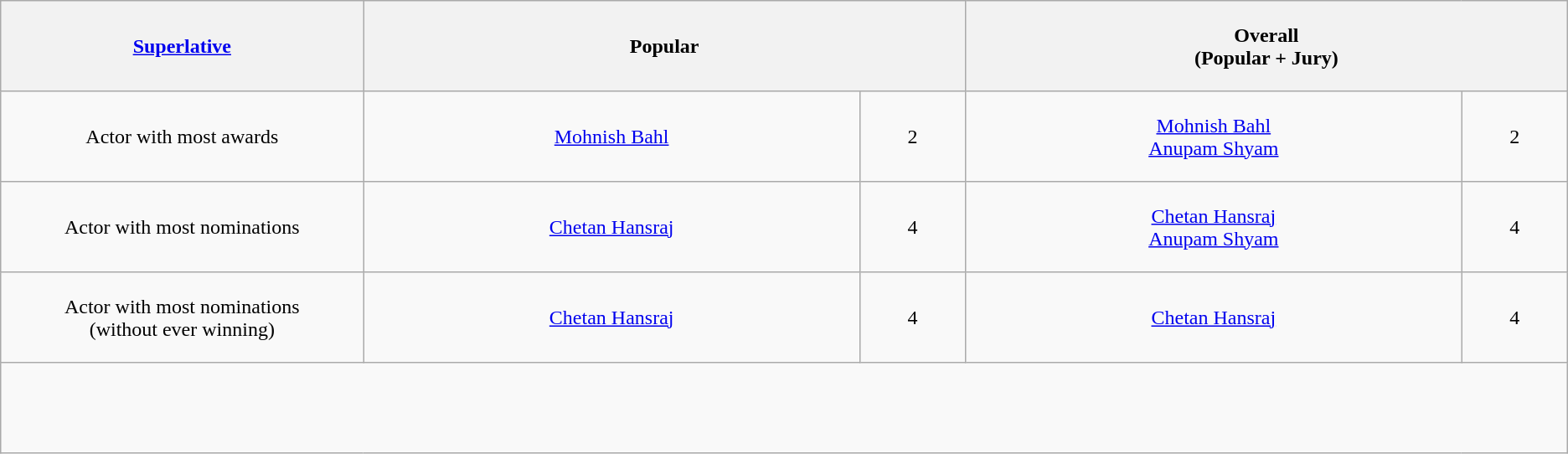<table class="wikitable" style="text-align: center">
<tr style="height:4.5em;">
<th style="width:350px;"><a href='#'>Superlative</a></th>
<th colspan="2" style="width:600px;">Popular</th>
<th colspan="2" style="width:600px;">Overall<br>(Popular + Jury)</th>
</tr>
<tr style="height:4.5em;">
<td style="width:350px;">Actor with most awards</td>
<td style="width:500px;"><a href='#'>Mohnish Bahl</a></td>
<td style="width:100px;">2</td>
<td style="width:500px;"><a href='#'>Mohnish Bahl</a><br><a href='#'>Anupam Shyam</a></td>
<td style="width:100px;">2</td>
</tr>
<tr style="height:4.5em;">
<td>Actor with most nominations</td>
<td style="width:500px;"><a href='#'>Chetan Hansraj</a></td>
<td style="width:100px;">4</td>
<td style="width:500px;"><a href='#'>Chetan Hansraj</a><br><a href='#'>Anupam Shyam</a></td>
<td style="width:100px;">4</td>
</tr>
<tr style="height:4.5em;">
<td>Actor with most nominations<br>(without ever winning)</td>
<td style="width:500px;"><a href='#'>Chetan Hansraj</a></td>
<td style="width:100px;">4</td>
<td style="width:500px;"><a href='#'>Chetan Hansraj</a></td>
<td style="width:100px;">4</td>
</tr>
<tr style="height:4.5em;">
</tr>
</table>
